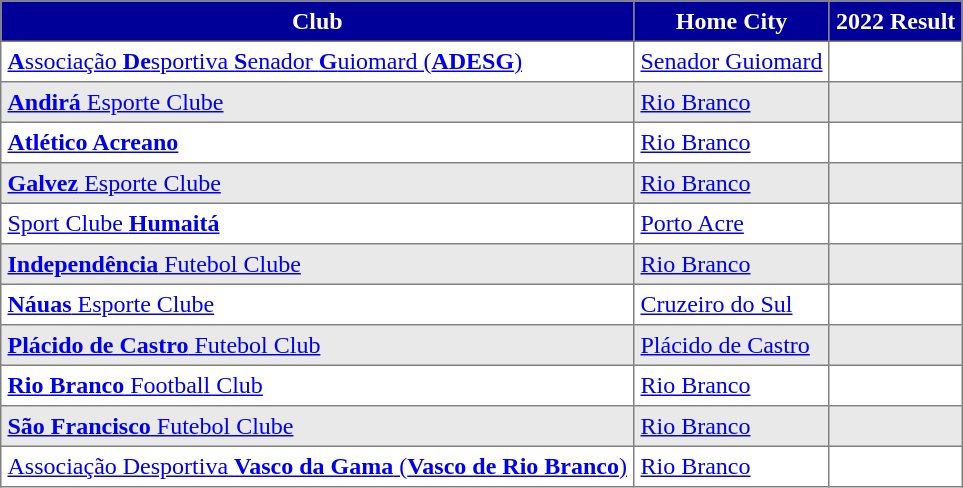<table class="toccolours" border="1" cellpadding="4" cellspacing="0" style="border-collapse: collapse; margin:0;">
<tr>
<th style="background: #009; color: #fff;">Club</th>
<th style="background: #009; color: #fff;">Home City</th>
<th style="background: #009; color: #fff;">2022 Result</th>
</tr>
<tr style="background:white; color:black">
<td><a href='#'><strong>A</strong>ssociação <strong>De</strong>sportiva <strong>S</strong>enador <strong>G</strong>uiomard (<strong>ADESG</strong>)</a></td>
<td><a href='#'>Senador Guiomard</a></td>
<td></td>
</tr>
<tr style="background:#e9e9e9; color:black">
<td><a href='#'><strong>Andirá</strong> Esporte Clube</a></td>
<td><a href='#'>Rio Branco</a></td>
<td></td>
</tr>
<tr style="background:white; color:black">
<td><strong><a href='#'>Atlético Acreano</a></strong></td>
<td><a href='#'>Rio Branco</a></td>
<td></td>
</tr>
<tr style="background:#e9e9e9; color:black">
<td><a href='#'><strong>Galvez</strong> Esporte Clube</a></td>
<td><a href='#'>Rio Branco</a></td>
<td></td>
</tr>
<tr style="background:white; color:black">
<td><a href='#'>Sport Clube <strong>Humaitá</strong></a></td>
<td><a href='#'>Porto Acre</a></td>
<td></td>
</tr>
<tr style="background:#e9e9e9; color:black">
<td><a href='#'><strong>Independência</strong> Futebol Clube</a></td>
<td><a href='#'>Rio Branco</a></td>
<td></td>
</tr>
<tr style="background:white; color:black">
<td><a href='#'><strong>Náuas</strong> Esporte Clube</a></td>
<td><a href='#'>Cruzeiro do Sul</a></td>
<td></td>
</tr>
<tr style="background:#e9e9e9; color:black">
<td><a href='#'><strong>Plácido de Castro</strong> Futebol Club</a></td>
<td><a href='#'>Plácido de Castro</a></td>
<td></td>
</tr>
<tr style="background:white; color:black">
<td><a href='#'><strong>Rio Branco</strong> Football Club</a></td>
<td><a href='#'>Rio Branco</a></td>
<td></td>
</tr>
<tr style="background:#e9e9e9; color:black">
<td><a href='#'><strong>São Francisco</strong> Futebol Clube</a></td>
<td><a href='#'>Rio Branco</a></td>
<td></td>
</tr>
<tr style="background:white; color:black">
<td><a href='#'>Associação Desportiva <strong>Vasco da Gama</strong> (<strong>Vasco de Rio Branco</strong>)</a></td>
<td><a href='#'>Rio Branco</a></td>
<td></td>
</tr>
</table>
